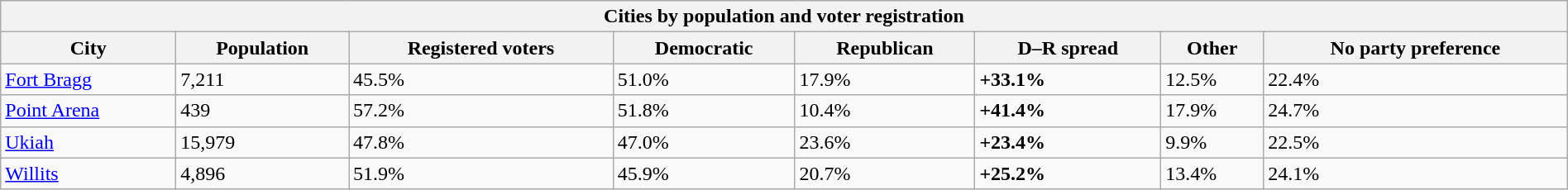<table class="wikitable collapsible collapsed sortable" style="width: 100%;">
<tr>
<th colspan="8">Cities by population and voter registration</th>
</tr>
<tr>
<th>City</th>
<th data-sort-type="number">Population</th>
<th data-sort-type="number">Registered voters<br></th>
<th data-sort-type="number">Democratic</th>
<th data-sort-type="number">Republican</th>
<th data-sort-type="number">D–R spread</th>
<th data-sort-type="number">Other</th>
<th data-sort-type="number">No party preference</th>
</tr>
<tr>
<td><a href='#'>Fort Bragg</a></td>
<td>7,211</td>
<td>45.5%</td>
<td>51.0%</td>
<td>17.9%</td>
<td><span><strong>+33.1%</strong></span></td>
<td>12.5%</td>
<td>22.4%</td>
</tr>
<tr>
<td><a href='#'>Point Arena</a></td>
<td>439</td>
<td>57.2%</td>
<td>51.8%</td>
<td>10.4%</td>
<td><span><strong>+41.4%</strong></span></td>
<td>17.9%</td>
<td>24.7%</td>
</tr>
<tr>
<td><a href='#'>Ukiah</a></td>
<td>15,979</td>
<td>47.8%</td>
<td>47.0%</td>
<td>23.6%</td>
<td><span><strong>+23.4%</strong></span></td>
<td>9.9%</td>
<td>22.5%</td>
</tr>
<tr>
<td><a href='#'>Willits</a></td>
<td>4,896</td>
<td>51.9%</td>
<td>45.9%</td>
<td>20.7%</td>
<td><span><strong>+25.2%</strong></span></td>
<td>13.4%</td>
<td>24.1%</td>
</tr>
</table>
